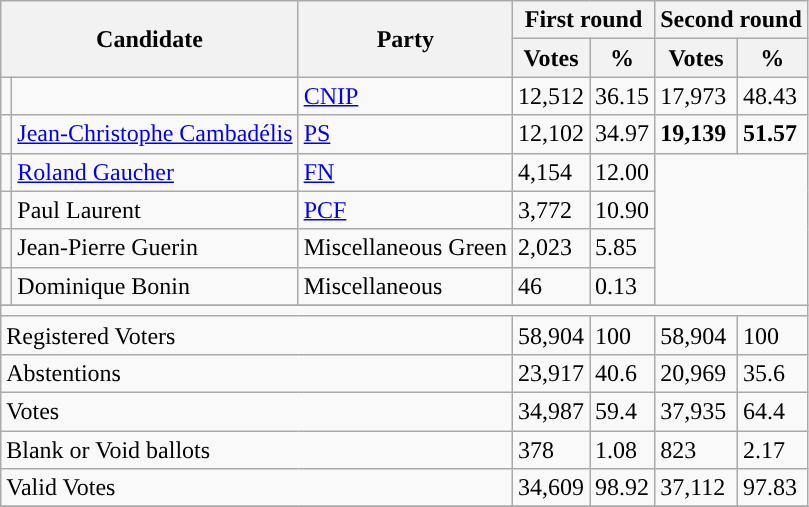<table class="wikitable">
<tr>
<th colspan="2" rowspan="2">Candidate</th>
<th rowspan="2">Party</th>
<th colspan="2">First round</th>
<th colspan="2">Second round</th>
</tr>
<tr>
<th>Votes</th>
<th>%</th>
<th>Votes</th>
<th>%</th>
</tr>
<tr>
<td style="background-color:"></td>
<td></td>
<td><a href='#'>CNIP</a></td>
<td>12,512</td>
<td>36.15</td>
<td>17,973</td>
<td>48.43</td>
</tr>
<tr>
<td style="background-color:"></td>
<td><a href='#'>Jean-Christophe Cambadélis</a></td>
<td><a href='#'>PS</a></td>
<td>12,102</td>
<td>34.97</td>
<td><strong>19,139</strong></td>
<td><strong>51.57</strong></td>
</tr>
<tr>
<td style="background-color:"></td>
<td><a href='#'>Roland Gaucher</a></td>
<td><a href='#'>FN</a></td>
<td>4,154</td>
<td>12.00</td>
</tr>
<tr>
<td style="background-color:"></td>
<td>Paul Laurent</td>
<td><a href='#'>PCF</a></td>
<td>3,772</td>
<td>10.90</td>
</tr>
<tr>
<td></td>
<td>Jean-Pierre Guerin</td>
<td>Miscellaneous Green</td>
<td>2,023</td>
<td>5.85</td>
</tr>
<tr>
<td></td>
<td>Dominique Bonin</td>
<td>Miscellaneous</td>
<td>46</td>
<td>0.13</td>
</tr>
<tr>
</tr>
<tr>
<td colspan="8"></td>
</tr>
<tr>
<td colspan="3">Registered Voters</td>
<td>58,904</td>
<td>100</td>
<td>58,904</td>
<td>100</td>
</tr>
<tr>
<td colspan="3">Abstentions</td>
<td>23,917</td>
<td>40.6</td>
<td>20,969</td>
<td>35.6</td>
</tr>
<tr>
<td colspan="3">Votes</td>
<td>34,987</td>
<td>59.4</td>
<td>37,935</td>
<td>64.4</td>
</tr>
<tr>
<td colspan="3">Blank or Void ballots</td>
<td>378</td>
<td>1.08</td>
<td>823</td>
<td>2.17</td>
</tr>
<tr>
<td colspan="3">Valid Votes</td>
<td>34,609</td>
<td>98.92</td>
<td>37,112</td>
<td>97.83</td>
</tr>
<tr>
</tr>
</table>
